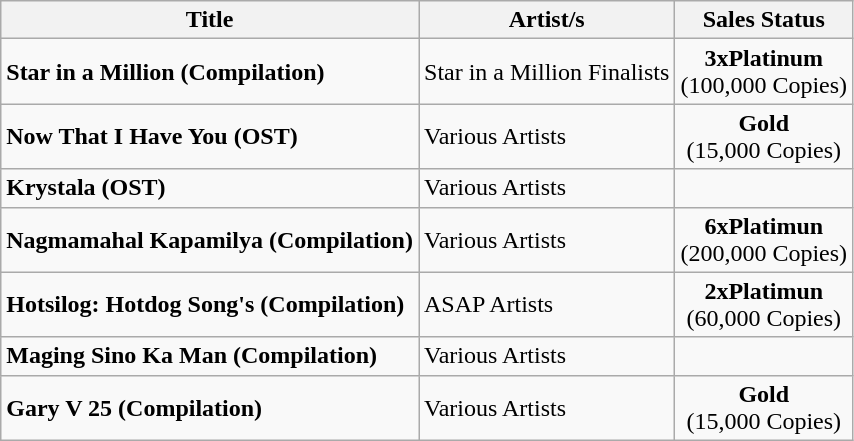<table class="wikitable">
<tr>
<th align="center"><strong>Title</strong></th>
<th align="center"><strong>Artist/s</strong></th>
<th align="center"><strong>Sales Status</strong></th>
</tr>
<tr>
<td><strong>Star in a Million (Compilation)</strong></td>
<td>Star in a Million Finalists</td>
<td align="center"><strong>3xPlatinum<br></strong> (100,000 Copies)</td>
</tr>
<tr>
<td><strong>Now That I Have You (OST)</strong></td>
<td>Various Artists</td>
<td align="center"><strong>Gold<br></strong> (15,000 Copies)</td>
</tr>
<tr>
<td><strong>Krystala (OST)</strong></td>
<td>Various Artists</td>
<td align="center"></td>
</tr>
<tr>
<td><strong>Nagmamahal Kapamilya (Compilation)</strong></td>
<td>Various Artists</td>
<td align="center"><strong>6xPlatimun<br></strong> (200,000 Copies)</td>
</tr>
<tr>
<td><strong>Hotsilog: Hotdog Song's (Compilation)</strong></td>
<td>ASAP Artists</td>
<td align="center"><strong>2xPlatimun<br></strong> (60,000 Copies)</td>
</tr>
<tr>
<td><strong>Maging Sino Ka Man (Compilation)</strong></td>
<td>Various Artists</td>
<td align="center"></td>
</tr>
<tr>
<td><strong>Gary V 25 (Compilation)</strong></td>
<td>Various Artists</td>
<td align="center"><strong>Gold<br></strong> (15,000 Copies)</td>
</tr>
</table>
